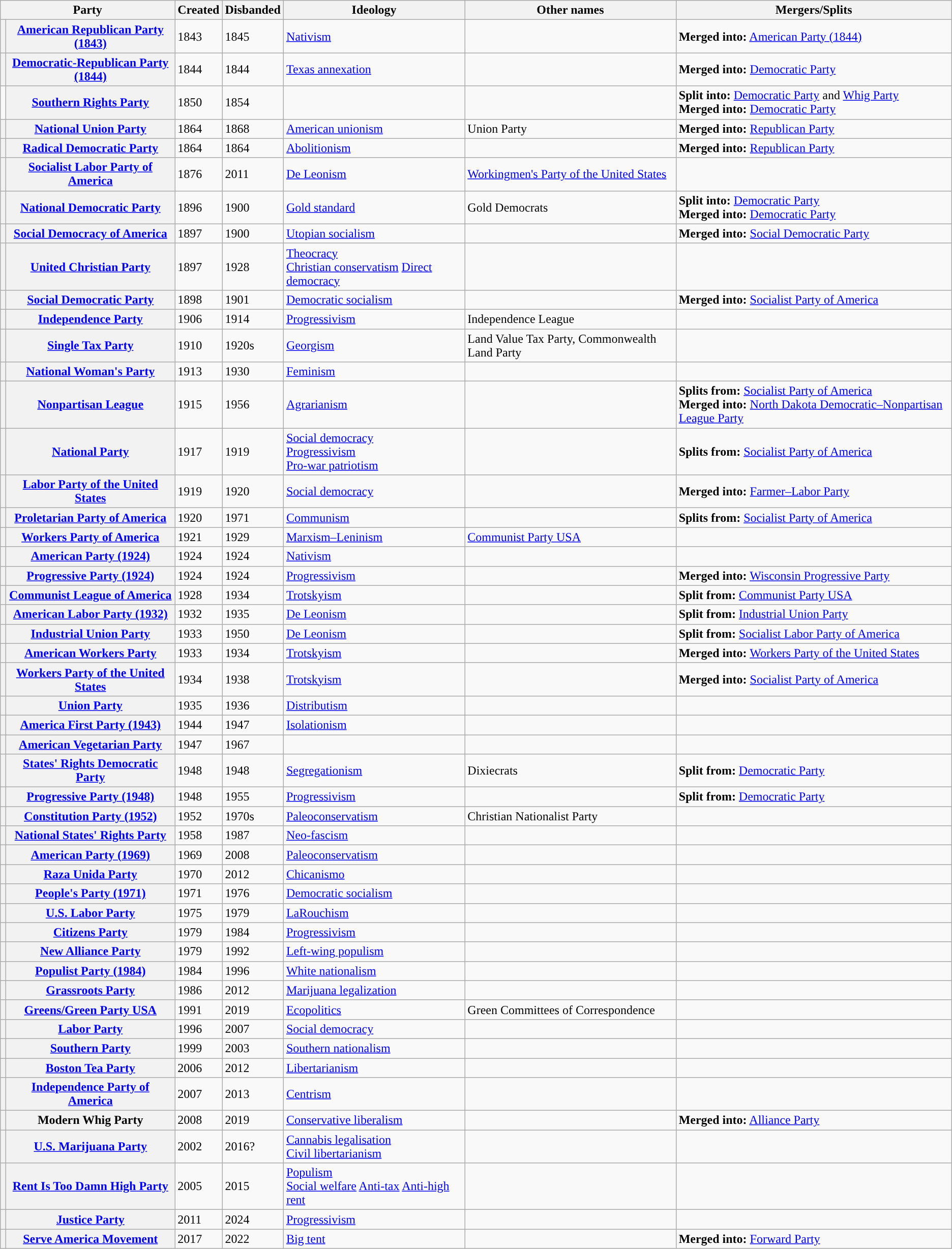<table class="wikitable sortable plainrowheaders">
<tr>
<th scope="col" colspan="2">Party</th>
<th scope="col">Created</th>
<th scope="col">Disbanded</th>
<th scope="col">Ideology</th>
<th scope="col">Other names</th>
<th scope="col">Mergers/Splits</th>
</tr>
<tr>
<th style="background-color:"></th>
<th scope="row"><a href='#'>American Republican Party (1843)</a></th>
<td>1843</td>
<td>1845</td>
<td><a href='#'>Nativism</a></td>
<td></td>
<td><strong>Merged into:</strong> <a href='#'>American Party (1844)</a></td>
</tr>
<tr>
<th style="background-color:"></th>
<th scope="row"><a href='#'>Democratic-Republican Party (1844)</a></th>
<td>1844</td>
<td>1844</td>
<td><a href='#'>Texas annexation</a></td>
<td></td>
<td><strong>Merged into:</strong> <a href='#'>Democratic Party</a></td>
</tr>
<tr>
<td style="background-color:"></td>
<th scope="row"><a href='#'>Southern Rights Party</a></th>
<td>1850</td>
<td>1854</td>
<td></td>
<td></td>
<td><strong>Split into:</strong> <a href='#'>Democratic Party</a> and <a href='#'>Whig Party</a><br><strong>Merged into:</strong> <a href='#'>Democratic Party</a></td>
</tr>
<tr>
<th style="background-color:"></th>
<th scope="row"><a href='#'>National Union Party</a></th>
<td>1864</td>
<td>1868</td>
<td><a href='#'>American unionism</a></td>
<td>Union Party</td>
<td><strong>Merged into:</strong> <a href='#'>Republican Party</a></td>
</tr>
<tr>
<th style="background-color:"></th>
<th scope="row"><a href='#'>Radical Democratic Party</a></th>
<td>1864</td>
<td>1864</td>
<td><a href='#'>Abolitionism</a></td>
<td></td>
<td><strong>Merged into:</strong> <a href='#'>Republican Party</a></td>
</tr>
<tr>
<th style="background-color:"></th>
<th scope="row"><a href='#'>Socialist Labor Party of America</a></th>
<td>1876</td>
<td>2011</td>
<td><a href='#'>De Leonism</a></td>
<td><a href='#'>Workingmen's Party of the United States</a></td>
<td></td>
</tr>
<tr>
<th style="background-color:"></th>
<th scope="row"><a href='#'>National Democratic Party</a></th>
<td>1896</td>
<td>1900</td>
<td><a href='#'>Gold standard</a></td>
<td>Gold Democrats</td>
<td><strong>Split into:</strong> <a href='#'>Democratic Party</a><br><strong>Merged into:</strong> <a href='#'>Democratic Party</a></td>
</tr>
<tr>
<th style="background-color:"></th>
<th scope="row"><a href='#'>Social Democracy of America</a></th>
<td>1897</td>
<td>1900</td>
<td><a href='#'>Utopian socialism</a></td>
<td></td>
<td><strong>Merged into:</strong> <a href='#'>Social Democratic Party</a></td>
</tr>
<tr>
<th style="background-color:"></th>
<th scope="row"><a href='#'>United Christian Party</a></th>
<td>1897</td>
<td>1928</td>
<td><a href='#'>Theocracy</a><br><a href='#'>Christian conservatism</a> <a href='#'>Direct democracy</a></td>
<td></td>
<td></td>
</tr>
<tr>
<th style="background-color:"></th>
<th scope="row"><a href='#'>Social Democratic Party</a></th>
<td>1898</td>
<td>1901</td>
<td><a href='#'>Democratic socialism</a></td>
<td></td>
<td><strong>Merged into:</strong> <a href='#'>Socialist Party of America</a></td>
</tr>
<tr>
<th style="background-color:"></th>
<th scope="row"><a href='#'>Independence Party</a></th>
<td>1906</td>
<td>1914</td>
<td><a href='#'>Progressivism</a></td>
<td>Independence League</td>
<td></td>
</tr>
<tr>
<th style="background-color:"></th>
<th scope="row"><a href='#'>Single Tax Party</a></th>
<td>1910</td>
<td>1920s</td>
<td><a href='#'>Georgism</a></td>
<td>Land Value Tax Party, Commonwealth Land Party</td>
<td></td>
</tr>
<tr>
<th style="background-color:"></th>
<th scope="row"><a href='#'>National Woman's Party</a></th>
<td>1913</td>
<td>1930</td>
<td><a href='#'>Feminism</a></td>
<td></td>
<td></td>
</tr>
<tr>
<th style="background-color:"></th>
<th scope="row"><a href='#'>Nonpartisan League</a></th>
<td>1915</td>
<td>1956</td>
<td><a href='#'>Agrarianism</a></td>
<td></td>
<td><strong>Splits from:</strong> <a href='#'>Socialist Party of America</a><br><strong>Merged into:</strong> <a href='#'>North Dakota Democratic–Nonpartisan League Party</a></td>
</tr>
<tr>
<th style="background-color:"></th>
<th scope="row"><a href='#'>National Party</a></th>
<td>1917</td>
<td>1919</td>
<td><a href='#'>Social democracy</a><br><a href='#'>Progressivism</a><br><a href='#'>Pro-war patriotism</a></td>
<td></td>
<td><strong>Splits from:</strong> <a href='#'>Socialist Party of America</a></td>
</tr>
<tr>
<th style="background-color:"></th>
<th scope="row"><a href='#'>Labor Party of the United States</a></th>
<td>1919</td>
<td>1920</td>
<td><a href='#'>Social democracy</a></td>
<td></td>
<td><strong>Merged into:</strong> <a href='#'>Farmer–Labor Party</a></td>
</tr>
<tr>
<th style="background-color:"></th>
<th scope="row"><a href='#'>Proletarian Party of America</a></th>
<td>1920</td>
<td>1971</td>
<td><a href='#'>Communism</a></td>
<td></td>
<td><strong>Splits from:</strong> <a href='#'>Socialist Party of America</a></td>
</tr>
<tr>
<th style="background-color:"></th>
<th scope="row"><a href='#'>Workers Party of America</a></th>
<td>1921</td>
<td>1929</td>
<td><a href='#'>Marxism–Leninism</a></td>
<td><a href='#'>Communist Party USA</a></td>
<td></td>
</tr>
<tr>
<th style="background-color:"></th>
<th scope="row"><a href='#'>American Party (1924)</a></th>
<td>1924</td>
<td>1924</td>
<td><a href='#'>Nativism</a></td>
<td></td>
<td></td>
</tr>
<tr>
<th style="background-color:"></th>
<th scope="row"><a href='#'>Progressive Party (1924)</a></th>
<td>1924</td>
<td>1924</td>
<td><a href='#'>Progressivism</a></td>
<td></td>
<td><strong>Merged into:</strong>	<a href='#'>Wisconsin Progressive Party</a></td>
</tr>
<tr>
<th style="background-color:"></th>
<th scope="row"><a href='#'>Communist League of America</a></th>
<td>1928</td>
<td>1934</td>
<td><a href='#'>Trotskyism</a></td>
<td></td>
<td><strong>Split from:</strong> <a href='#'>Communist Party USA</a></td>
</tr>
<tr>
<th style="background-color:"></th>
<th scope="row"><a href='#'>American Labor Party (1932)</a></th>
<td>1932</td>
<td>1935</td>
<td><a href='#'>De Leonism</a></td>
<td></td>
<td><strong>Split from:</strong> <a href='#'>Industrial Union Party</a></td>
</tr>
<tr>
<th style="background-color:"></th>
<th scope="row"><a href='#'>Industrial Union Party</a></th>
<td>1933</td>
<td>1950</td>
<td><a href='#'>De Leonism</a></td>
<td></td>
<td><strong>Split from:</strong> <a href='#'>Socialist Labor Party of America</a></td>
</tr>
<tr>
<th style="background-color:"></th>
<th scope="row"><a href='#'>American Workers Party</a></th>
<td>1933</td>
<td>1934</td>
<td><a href='#'>Trotskyism</a></td>
<td></td>
<td><strong>Merged into:</strong> <a href='#'>Workers Party of the United States</a></td>
</tr>
<tr>
<th style="background-color:"></th>
<th scope="row"><a href='#'>Workers Party of the United States</a></th>
<td>1934</td>
<td>1938</td>
<td><a href='#'>Trotskyism</a></td>
<td></td>
<td><strong>Merged into:</strong> <a href='#'>Socialist Party of America</a></td>
</tr>
<tr>
<th style="background-color:"></th>
<th scope="row"><a href='#'>Union Party</a></th>
<td>1935</td>
<td>1936</td>
<td><a href='#'>Distributism</a></td>
<td></td>
<td></td>
</tr>
<tr>
<th style="background-color:"></th>
<th scope="row"><a href='#'>America First Party (1943)</a></th>
<td>1944</td>
<td>1947</td>
<td><a href='#'>Isolationism</a></td>
<td></td>
<td></td>
</tr>
<tr>
<th style="background-color:"></th>
<th scope="row"><a href='#'>American Vegetarian Party</a></th>
<td>1947</td>
<td>1967</td>
<td></td>
<td></td>
<td></td>
</tr>
<tr>
<th style="background-color:"></th>
<th scope="row"><a href='#'>States' Rights Democratic Party</a></th>
<td>1948</td>
<td>1948</td>
<td><a href='#'>Segregationism</a></td>
<td>Dixiecrats</td>
<td><strong>Split from:</strong> <a href='#'>Democratic Party</a></td>
</tr>
<tr>
<th style="background-color:"></th>
<th scope="row"><a href='#'>Progressive Party (1948)</a></th>
<td>1948</td>
<td>1955</td>
<td><a href='#'>Progressivism</a></td>
<td></td>
<td><strong>Split from:</strong> <a href='#'>Democratic Party</a></td>
</tr>
<tr>
<th style="background-color:"></th>
<th scope="row"><a href='#'>Constitution Party (1952)</a></th>
<td>1952</td>
<td>1970s</td>
<td><a href='#'>Paleoconservatism</a></td>
<td>Christian Nationalist Party</td>
<td></td>
</tr>
<tr>
<th style="background-color:"></th>
<th scope="row"><a href='#'>National States' Rights Party</a></th>
<td>1958</td>
<td>1987</td>
<td><a href='#'>Neo-fascism</a></td>
<td></td>
<td></td>
</tr>
<tr>
<th style="background-color:"></th>
<th scope="row"><a href='#'>American Party (1969)</a></th>
<td>1969</td>
<td>2008</td>
<td><a href='#'>Paleoconservatism</a></td>
<td></td>
<td></td>
</tr>
<tr>
<th style="background-color:"></th>
<th scope="row"><a href='#'>Raza Unida Party</a></th>
<td>1970</td>
<td>2012</td>
<td><a href='#'>Chicanismo</a></td>
<td></td>
<td></td>
</tr>
<tr>
<th style="background-color:"></th>
<th scope="row"><a href='#'>People's Party (1971)</a></th>
<td>1971</td>
<td>1976</td>
<td><a href='#'>Democratic socialism</a></td>
<td></td>
<td></td>
</tr>
<tr>
<th style="background-color:"></th>
<th scope="row"><a href='#'>U.S. Labor Party</a></th>
<td>1975</td>
<td>1979</td>
<td><a href='#'>LaRouchism</a></td>
<td></td>
<td></td>
</tr>
<tr>
<th style="background-color:"></th>
<th scope="row"><a href='#'>Citizens Party</a></th>
<td>1979</td>
<td>1984</td>
<td><a href='#'>Progressivism</a></td>
<td></td>
<td></td>
</tr>
<tr>
<th style="background-color:"></th>
<th scope="row"><a href='#'>New Alliance Party</a></th>
<td>1979</td>
<td>1992</td>
<td><a href='#'>Left-wing populism</a></td>
<td></td>
<td></td>
</tr>
<tr>
<th style="background-color:"></th>
<th scope="row"><a href='#'>Populist Party (1984)</a></th>
<td>1984</td>
<td>1996</td>
<td><a href='#'>White nationalism</a></td>
<td></td>
<td></td>
</tr>
<tr>
<th style="background-color:"></th>
<th scope="row"><a href='#'>Grassroots Party</a></th>
<td>1986</td>
<td>2012</td>
<td><a href='#'>Marijuana legalization</a></td>
<td></td>
<td></td>
</tr>
<tr>
<th style="background-color:"></th>
<th scope="row"><a href='#'>Greens/Green Party USA</a></th>
<td>1991</td>
<td>2019</td>
<td><a href='#'>Ecopolitics</a></td>
<td>Green Committees of Correspondence</td>
<td></td>
</tr>
<tr>
<th style="background-color:"></th>
<th scope="row"><a href='#'>Labor Party</a></th>
<td>1996</td>
<td>2007</td>
<td><a href='#'>Social democracy</a></td>
<td></td>
<td></td>
</tr>
<tr>
<th style="background-color:"></th>
<th scope="row"><a href='#'>Southern Party</a></th>
<td>1999</td>
<td>2003</td>
<td><a href='#'>Southern nationalism</a></td>
<td></td>
<td></td>
</tr>
<tr>
<th style="background-color:"></th>
<th scope="row"><a href='#'>Boston Tea Party</a></th>
<td>2006</td>
<td>2012</td>
<td><a href='#'>Libertarianism</a></td>
<td></td>
<td></td>
</tr>
<tr>
<th style="background-color:"></th>
<th scope="row"><a href='#'>Independence Party of America</a></th>
<td>2007</td>
<td>2013</td>
<td><a href='#'>Centrism</a></td>
<td></td>
<td></td>
</tr>
<tr>
<th style="background-color:"></th>
<th scope="row">Modern Whig Party</th>
<td>2008</td>
<td>2019</td>
<td><a href='#'>Conservative liberalism</a></td>
<td></td>
<td><strong>Merged into:</strong> <a href='#'>Alliance Party</a></td>
</tr>
<tr>
<th style="background-color:"></th>
<th scope="row"><a href='#'>U.S. Marijuana Party</a></th>
<td>2002</td>
<td>2016?</td>
<td><a href='#'>Cannabis legalisation</a><br><a href='#'>Civil libertarianism</a></td>
<td></td>
<td></td>
</tr>
<tr>
<th style="background-color:"></th>
<th scope="row"><a href='#'>Rent Is Too Damn High Party</a></th>
<td>2005</td>
<td>2015</td>
<td><a href='#'>Populism</a><br><a href='#'>Social welfare</a>
<a href='#'>Anti-tax</a>
<a href='#'>Anti-high rent</a></td>
<td></td>
<td></td>
</tr>
<tr>
<th style="background-color:"></th>
<th scope="row"><a href='#'>Justice Party</a></th>
<td>2011</td>
<td>2024</td>
<td><a href='#'>Progressivism</a></td>
<td></td>
<td></td>
</tr>
<tr>
<th style="background-color:"></th>
<th scope="row"><a href='#'>Serve America Movement</a></th>
<td>2017</td>
<td>2022</td>
<td><a href='#'>Big tent</a></td>
<td></td>
<td><strong>Merged into:</strong> <a href='#'>Forward Party</a></td>
</tr>
</table>
